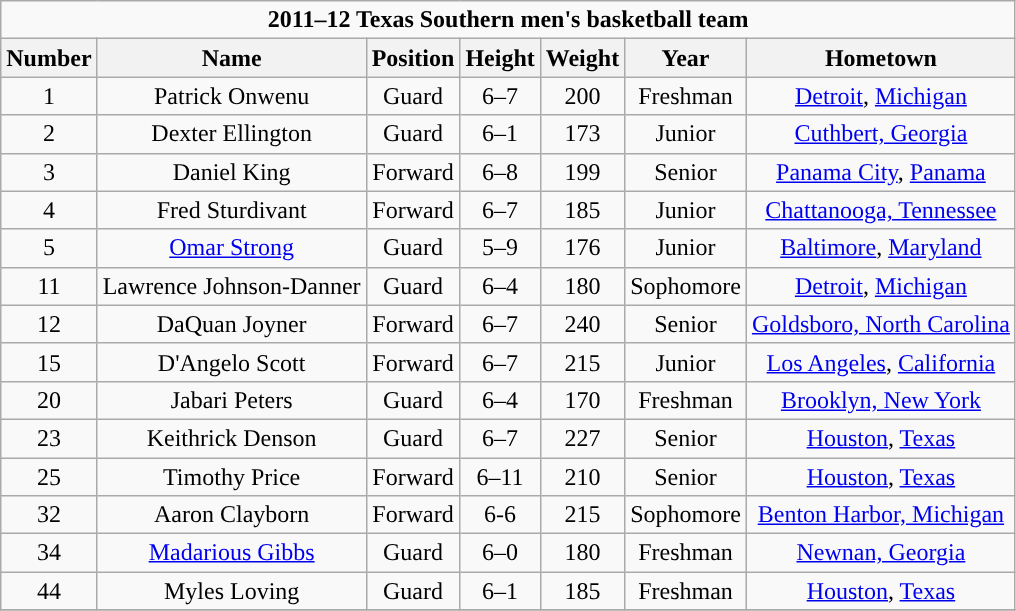<table class="wikitable sortable" style="text-align:center;">
<tr>
<td colspan="7"><strong>2011–12 Texas Southern men's basketball team</strong></td>
</tr>
<tr>
<th>Number</th>
<th>Name</th>
<th>Position</th>
<th>Height</th>
<th>Weight</th>
<th>Year</th>
<th>Hometown</th>
</tr>
<tr>
<td>1</td>
<td>Patrick Onwenu</td>
<td>Guard</td>
<td>6–7</td>
<td>200</td>
<td>Freshman</td>
<td><a href='#'>Detroit</a>, <a href='#'>Michigan</a></td>
</tr>
<tr>
<td>2</td>
<td>Dexter Ellington</td>
<td>Guard</td>
<td>6–1</td>
<td>173</td>
<td>Junior</td>
<td><a href='#'>Cuthbert, Georgia</a></td>
</tr>
<tr>
<td>3</td>
<td>Daniel King</td>
<td>Forward</td>
<td>6–8</td>
<td>199</td>
<td>Senior</td>
<td><a href='#'>Panama City</a>, <a href='#'>Panama</a></td>
</tr>
<tr>
<td>4</td>
<td>Fred Sturdivant</td>
<td>Forward</td>
<td>6–7</td>
<td>185</td>
<td>Junior</td>
<td><a href='#'>Chattanooga, Tennessee</a></td>
</tr>
<tr>
<td>5</td>
<td><a href='#'>Omar Strong</a></td>
<td>Guard</td>
<td>5–9</td>
<td>176</td>
<td>Junior</td>
<td><a href='#'>Baltimore</a>, <a href='#'>Maryland</a></td>
</tr>
<tr>
<td>11</td>
<td>Lawrence Johnson-Danner</td>
<td>Guard</td>
<td>6–4</td>
<td>180</td>
<td>Sophomore</td>
<td><a href='#'>Detroit</a>, <a href='#'>Michigan</a></td>
</tr>
<tr>
<td>12</td>
<td>DaQuan Joyner</td>
<td>Forward</td>
<td>6–7</td>
<td>240</td>
<td>Senior</td>
<td><a href='#'>Goldsboro, North Carolina</a></td>
</tr>
<tr>
<td>15</td>
<td>D'Angelo Scott</td>
<td>Forward</td>
<td>6–7</td>
<td>215</td>
<td>Junior</td>
<td><a href='#'>Los Angeles</a>, <a href='#'>California</a></td>
</tr>
<tr>
<td>20</td>
<td>Jabari Peters</td>
<td>Guard</td>
<td>6–4</td>
<td>170</td>
<td>Freshman</td>
<td><a href='#'>Brooklyn, New York</a></td>
</tr>
<tr>
<td>23</td>
<td>Keithrick Denson</td>
<td>Guard</td>
<td>6–7</td>
<td>227</td>
<td>Senior</td>
<td><a href='#'>Houston</a>, <a href='#'>Texas</a></td>
</tr>
<tr>
<td>25</td>
<td>Timothy Price</td>
<td>Forward</td>
<td>6–11</td>
<td>210</td>
<td>Senior</td>
<td><a href='#'>Houston</a>, <a href='#'>Texas</a></td>
</tr>
<tr>
<td>32</td>
<td>Aaron Clayborn</td>
<td>Forward</td>
<td>6-6</td>
<td>215</td>
<td>Sophomore</td>
<td><a href='#'>Benton Harbor, Michigan</a></td>
</tr>
<tr>
<td>34</td>
<td><a href='#'>Madarious Gibbs</a></td>
<td>Guard</td>
<td>6–0</td>
<td>180</td>
<td>Freshman</td>
<td><a href='#'>Newnan, Georgia</a></td>
</tr>
<tr>
<td>44</td>
<td>Myles Loving</td>
<td>Guard</td>
<td>6–1</td>
<td>185</td>
<td>Freshman</td>
<td><a href='#'>Houston</a>, <a href='#'>Texas</a></td>
</tr>
<tr>
</tr>
</table>
